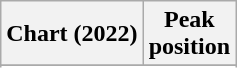<table class="wikitable sortable plainrowheaders" style="text-align:center">
<tr>
<th scope="col">Chart (2022)</th>
<th scope="col">Peak<br>position</th>
</tr>
<tr>
</tr>
<tr>
</tr>
<tr>
</tr>
<tr>
</tr>
<tr>
</tr>
<tr>
</tr>
<tr>
</tr>
<tr>
</tr>
<tr>
</tr>
<tr>
</tr>
</table>
